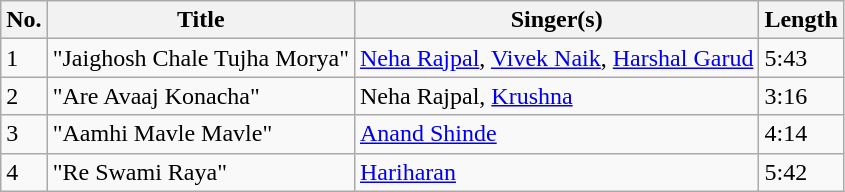<table class="wikitable">
<tr>
<th>No.</th>
<th>Title</th>
<th>Singer(s)</th>
<th>Length</th>
</tr>
<tr>
<td>1</td>
<td>"Jaighosh Chale Tujha Morya"</td>
<td><a href='#'>Neha Rajpal</a>, <a href='#'>Vivek Naik</a>, <a href='#'>Harshal Garud</a></td>
<td>5:43</td>
</tr>
<tr>
<td>2</td>
<td>"Are Avaaj Konacha"</td>
<td>Neha Rajpal, <a href='#'>Krushna</a></td>
<td>3:16</td>
</tr>
<tr>
<td>3</td>
<td>"Aamhi Mavle Mavle"</td>
<td><a href='#'>Anand Shinde</a></td>
<td>4:14</td>
</tr>
<tr>
<td>4</td>
<td>"Re Swami Raya"</td>
<td><a href='#'>Hariharan</a></td>
<td>5:42</td>
</tr>
</table>
